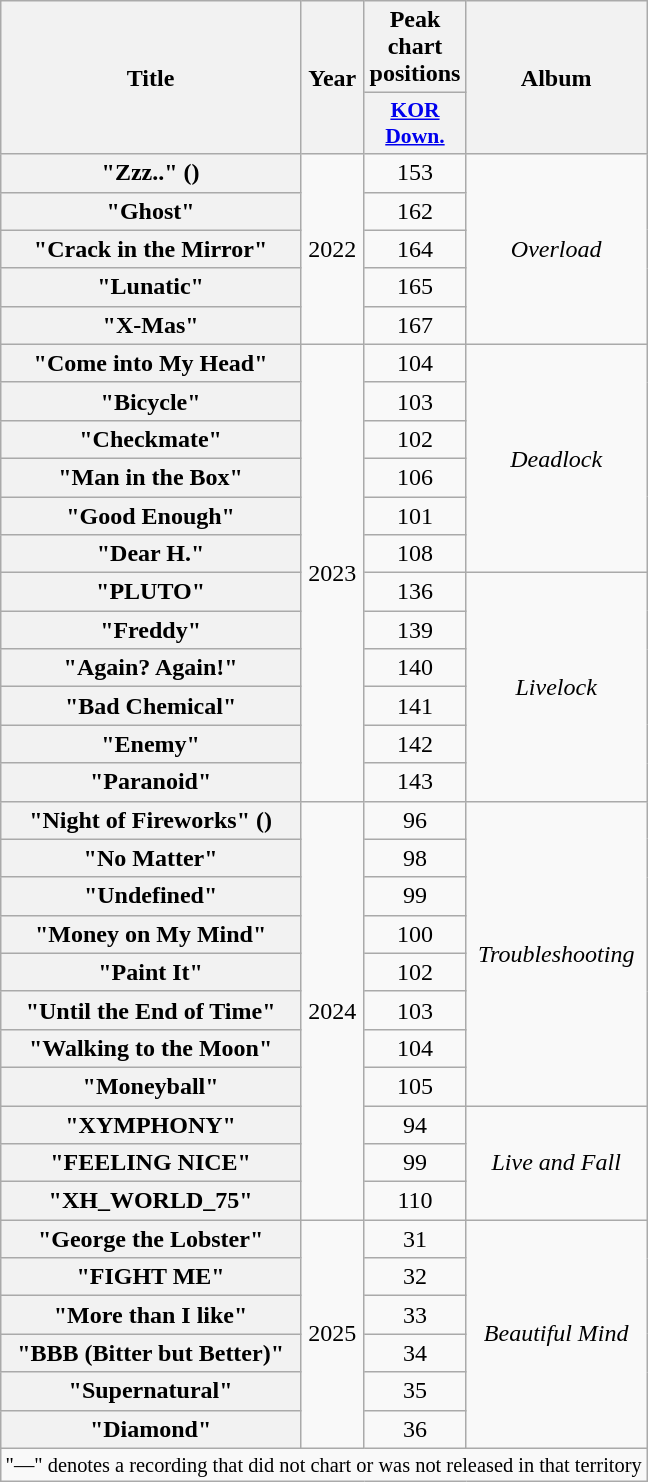<table class="wikitable plainrowheaders" style="text-align:center">
<tr>
<th scope="col" rowspan="2">Title</th>
<th scope="col" rowspan="2">Year</th>
<th scope="col">Peak chart<br>positions</th>
<th scope="col" rowspan="2">Album</th>
</tr>
<tr>
<th scope="col" style="width:2.5em;font-size:90%"><a href='#'>KOR<br>Down.</a><br></th>
</tr>
<tr>
<th scope="row">"Zzz.." ()</th>
<td rowspan="5">2022</td>
<td>153</td>
<td rowspan="5"><em>Overload</em></td>
</tr>
<tr>
<th scope="row">"Ghost"</th>
<td>162</td>
</tr>
<tr>
<th scope="row">"Crack in the Mirror"</th>
<td>164</td>
</tr>
<tr>
<th scope="row">"Lunatic"</th>
<td>165</td>
</tr>
<tr>
<th scope="row">"X-Mas"</th>
<td>167</td>
</tr>
<tr>
<th scope="row">"Come into My Head"</th>
<td rowspan="12">2023</td>
<td>104</td>
<td rowspan="6"><em>Deadlock</em></td>
</tr>
<tr>
<th scope="row">"Bicycle"</th>
<td>103</td>
</tr>
<tr>
<th scope="row">"Checkmate"</th>
<td>102</td>
</tr>
<tr>
<th scope="row">"Man in the Box"</th>
<td>106</td>
</tr>
<tr>
<th scope="row">"Good Enough"</th>
<td>101</td>
</tr>
<tr>
<th scope="row">"Dear H."</th>
<td>108</td>
</tr>
<tr>
<th scope="row">"PLUTO"</th>
<td>136</td>
<td rowspan="6"><em>Livelock</em></td>
</tr>
<tr>
<th scope="row">"Freddy"</th>
<td>139</td>
</tr>
<tr>
<th scope="row">"Again? Again!"</th>
<td>140</td>
</tr>
<tr>
<th scope="row">"Bad Chemical"</th>
<td>141</td>
</tr>
<tr>
<th scope="row">"Enemy"</th>
<td>142</td>
</tr>
<tr>
<th scope="row">"Paranoid"</th>
<td>143</td>
</tr>
<tr>
<th scope="row">"Night of Fireworks" ()</th>
<td rowspan="11">2024</td>
<td>96</td>
<td rowspan="8"><em>Troubleshooting</em></td>
</tr>
<tr>
<th scope="row">"No Matter"</th>
<td>98</td>
</tr>
<tr>
<th scope="row">"Undefined"</th>
<td>99</td>
</tr>
<tr>
<th scope="row">"Money on My Mind"</th>
<td>100</td>
</tr>
<tr>
<th scope="row">"Paint It"</th>
<td>102</td>
</tr>
<tr>
<th scope="row">"Until the End of Time"</th>
<td>103</td>
</tr>
<tr>
<th scope="row">"Walking to the Moon"</th>
<td>104</td>
</tr>
<tr>
<th scope="row">"Moneyball"</th>
<td>105</td>
</tr>
<tr>
<th scope="row">"XYMPHONY"</th>
<td>94</td>
<td rowspan="3"><em>Live and Fall</em></td>
</tr>
<tr>
<th scope="row">"FEELING NICE"</th>
<td>99</td>
</tr>
<tr>
<th scope="row">"XH_WORLD_75"</th>
<td>110</td>
</tr>
<tr>
<th scope="row">"George the Lobster"</th>
<td rowspan="6">2025</td>
<td>31</td>
<td rowspan="6"><em>Beautiful Mind</em></td>
</tr>
<tr>
<th scope="row">"FIGHT ME"</th>
<td>32</td>
</tr>
<tr>
<th scope="row">"More than I like"</th>
<td>33</td>
</tr>
<tr>
<th scope="row">"BBB (Bitter but Better)"</th>
<td>34</td>
</tr>
<tr>
<th scope="row">"Supernatural"</th>
<td>35</td>
</tr>
<tr>
<th scope="row">"Diamond"</th>
<td>36</td>
</tr>
<tr>
<td colspan="4" style="font-size:85%">"—" denotes a recording that did not chart or was not released in that territory</td>
</tr>
</table>
